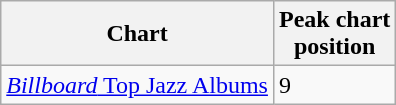<table class="wikitable">
<tr>
<th>Chart</th>
<th>Peak chart<br>position</th>
</tr>
<tr>
<td><a href='#'><em>Billboard</em> Top Jazz Albums</a></td>
<td>9</td>
</tr>
</table>
